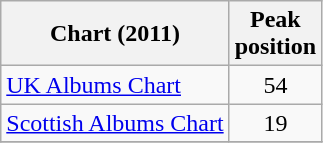<table class="wikitable sortable">
<tr>
<th align="left">Chart (2011)</th>
<th align="left">Peak<br>position</th>
</tr>
<tr>
<td align="left"><a href='#'>UK Albums Chart</a></td>
<td align="center">54</td>
</tr>
<tr>
<td align="left"><a href='#'>Scottish Albums Chart</a></td>
<td align="center">19</td>
</tr>
<tr>
</tr>
</table>
